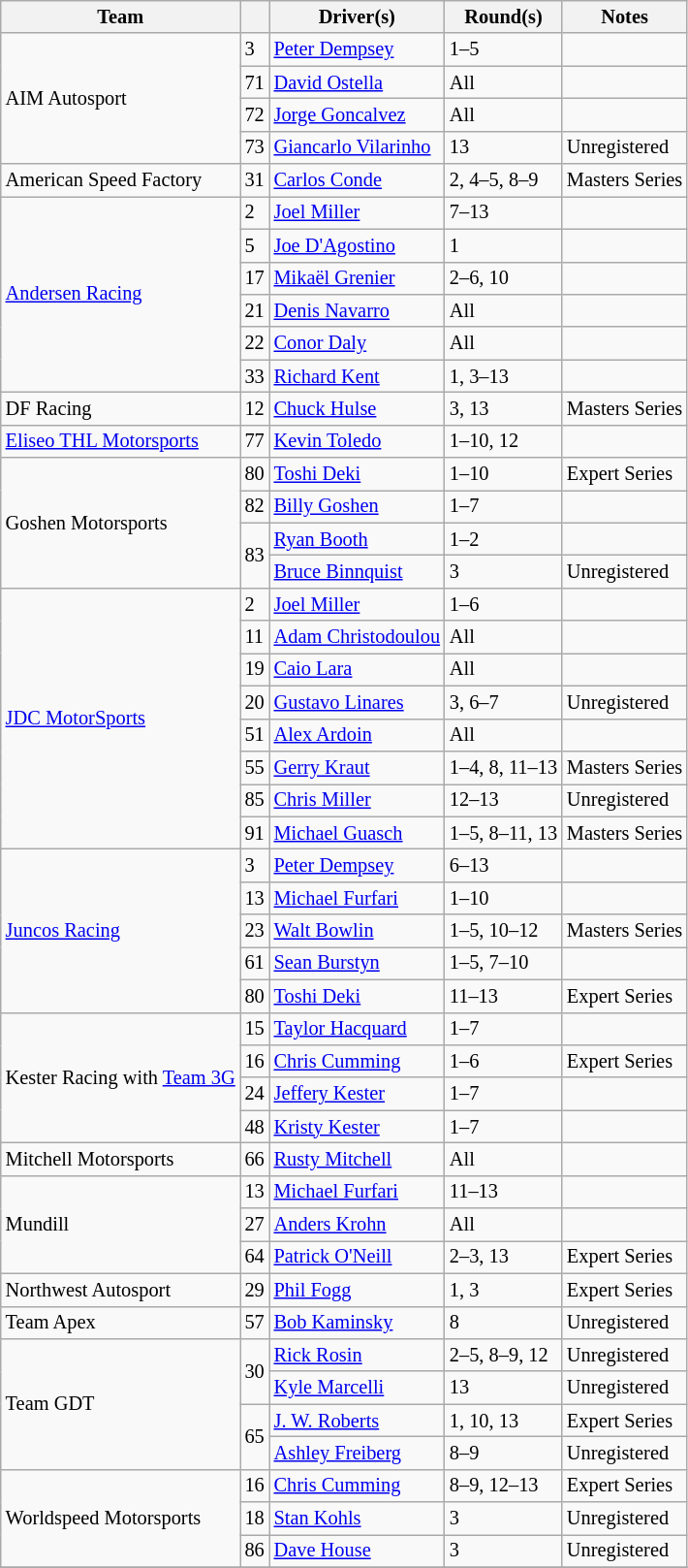<table class="wikitable" style="font-size: 85%">
<tr>
<th>Team</th>
<th></th>
<th>Driver(s)</th>
<th>Round(s)</th>
<th>Notes</th>
</tr>
<tr>
<td rowspan="4">AIM Autosport</td>
<td>3</td>
<td> <a href='#'>Peter Dempsey</a></td>
<td>1–5</td>
<td></td>
</tr>
<tr>
<td>71</td>
<td> <a href='#'>David Ostella</a></td>
<td>All</td>
<td></td>
</tr>
<tr>
<td>72</td>
<td> <a href='#'>Jorge Goncalvez</a></td>
<td>All</td>
<td></td>
</tr>
<tr>
<td>73</td>
<td> <a href='#'>Giancarlo Vilarinho</a></td>
<td>13</td>
<td>Unregistered</td>
</tr>
<tr>
<td rowspan="1">American Speed Factory</td>
<td>31</td>
<td> <a href='#'>Carlos Conde</a></td>
<td>2, 4–5, 8–9</td>
<td>Masters Series</td>
</tr>
<tr>
<td rowspan="6"><a href='#'>Andersen Racing</a></td>
<td>2</td>
<td> <a href='#'>Joel Miller</a></td>
<td>7–13</td>
<td></td>
</tr>
<tr>
<td>5</td>
<td> <a href='#'>Joe D'Agostino</a></td>
<td>1</td>
<td></td>
</tr>
<tr>
<td>17</td>
<td> <a href='#'>Mikaël Grenier</a></td>
<td>2–6, 10</td>
<td></td>
</tr>
<tr>
<td>21</td>
<td> <a href='#'>Denis Navarro</a></td>
<td>All</td>
<td></td>
</tr>
<tr>
<td>22</td>
<td> <a href='#'>Conor Daly</a></td>
<td>All</td>
<td></td>
</tr>
<tr>
<td>33</td>
<td> <a href='#'>Richard Kent</a></td>
<td>1, 3–13</td>
<td></td>
</tr>
<tr>
<td rowspan="1">DF Racing</td>
<td>12</td>
<td> <a href='#'>Chuck Hulse</a></td>
<td>3, 13</td>
<td>Masters Series</td>
</tr>
<tr>
<td rowspan="1"><a href='#'>Eliseo THL Motorsports</a></td>
<td>77</td>
<td> <a href='#'>Kevin Toledo</a></td>
<td>1–10, 12</td>
<td></td>
</tr>
<tr>
<td rowspan="4">Goshen Motorsports</td>
<td>80</td>
<td> <a href='#'>Toshi Deki</a></td>
<td>1–10</td>
<td>Expert Series</td>
</tr>
<tr>
<td>82</td>
<td> <a href='#'>Billy Goshen</a></td>
<td>1–7</td>
<td></td>
</tr>
<tr>
<td rowspan="2">83</td>
<td> <a href='#'>Ryan Booth</a></td>
<td>1–2</td>
<td></td>
</tr>
<tr>
<td> <a href='#'>Bruce Binnquist</a></td>
<td>3</td>
<td>Unregistered</td>
</tr>
<tr>
<td rowspan="8"><a href='#'>JDC MotorSports</a></td>
<td>2</td>
<td> <a href='#'>Joel Miller</a></td>
<td>1–6</td>
<td></td>
</tr>
<tr>
<td>11</td>
<td> <a href='#'>Adam Christodoulou</a></td>
<td>All</td>
<td></td>
</tr>
<tr>
<td>19</td>
<td> <a href='#'>Caio Lara</a></td>
<td>All</td>
<td></td>
</tr>
<tr>
<td>20</td>
<td> <a href='#'>Gustavo Linares</a></td>
<td>3, 6–7</td>
<td>Unregistered</td>
</tr>
<tr>
<td>51</td>
<td> <a href='#'>Alex Ardoin</a></td>
<td>All</td>
<td></td>
</tr>
<tr>
<td>55</td>
<td> <a href='#'>Gerry Kraut</a></td>
<td>1–4, 8, 11–13</td>
<td>Masters Series</td>
</tr>
<tr>
<td>85</td>
<td> <a href='#'>Chris Miller</a></td>
<td>12–13</td>
<td>Unregistered</td>
</tr>
<tr>
<td>91</td>
<td> <a href='#'>Michael Guasch</a></td>
<td>1–5, 8–11, 13</td>
<td>Masters Series</td>
</tr>
<tr>
<td rowspan="5"><a href='#'>Juncos Racing</a></td>
<td>3</td>
<td> <a href='#'>Peter Dempsey</a></td>
<td>6–13</td>
<td></td>
</tr>
<tr>
<td>13</td>
<td> <a href='#'>Michael Furfari</a></td>
<td>1–10</td>
<td></td>
</tr>
<tr>
<td>23</td>
<td> <a href='#'>Walt Bowlin</a></td>
<td>1–5, 10–12</td>
<td>Masters Series</td>
</tr>
<tr>
<td>61</td>
<td> <a href='#'>Sean Burstyn</a></td>
<td>1–5, 7–10</td>
<td></td>
</tr>
<tr>
<td>80</td>
<td> <a href='#'>Toshi Deki</a></td>
<td>11–13</td>
<td>Expert Series</td>
</tr>
<tr>
<td rowspan="4">Kester Racing with <a href='#'>Team 3G</a></td>
<td>15</td>
<td> <a href='#'>Taylor Hacquard</a></td>
<td>1–7</td>
<td></td>
</tr>
<tr>
<td>16</td>
<td> <a href='#'>Chris Cumming</a></td>
<td>1–6</td>
<td>Expert Series</td>
</tr>
<tr>
<td>24</td>
<td> <a href='#'>Jeffery Kester</a></td>
<td>1–7</td>
<td></td>
</tr>
<tr>
<td>48</td>
<td> <a href='#'>Kristy Kester</a></td>
<td>1–7</td>
<td></td>
</tr>
<tr>
<td rowspan="1">Mitchell Motorsports</td>
<td>66</td>
<td> <a href='#'>Rusty Mitchell</a></td>
<td>All</td>
<td></td>
</tr>
<tr>
<td rowspan="3">Mundill</td>
<td>13</td>
<td> <a href='#'>Michael Furfari</a></td>
<td>11–13</td>
<td></td>
</tr>
<tr>
<td>27</td>
<td> <a href='#'>Anders Krohn</a></td>
<td>All</td>
<td></td>
</tr>
<tr>
<td>64</td>
<td> <a href='#'>Patrick O'Neill</a></td>
<td>2–3, 13</td>
<td>Expert Series</td>
</tr>
<tr>
<td rowspan="1">Northwest Autosport</td>
<td>29</td>
<td> <a href='#'>Phil Fogg</a></td>
<td>1, 3</td>
<td>Expert Series</td>
</tr>
<tr>
<td rowspan="1">Team Apex</td>
<td>57</td>
<td> <a href='#'>Bob Kaminsky</a></td>
<td>8</td>
<td>Unregistered</td>
</tr>
<tr>
<td rowspan="4">Team GDT</td>
<td rowspan="2">30</td>
<td> <a href='#'>Rick Rosin</a></td>
<td>2–5, 8–9, 12</td>
<td>Unregistered</td>
</tr>
<tr>
<td> <a href='#'>Kyle Marcelli</a></td>
<td>13</td>
<td>Unregistered</td>
</tr>
<tr>
<td rowspan="2">65</td>
<td> <a href='#'>J. W. Roberts</a></td>
<td>1, 10, 13</td>
<td>Expert Series</td>
</tr>
<tr>
<td> <a href='#'>Ashley Freiberg</a></td>
<td>8–9</td>
<td>Unregistered</td>
</tr>
<tr>
<td rowspan="3">Worldspeed Motorsports</td>
<td>16</td>
<td> <a href='#'>Chris Cumming</a></td>
<td>8–9, 12–13</td>
<td>Expert Series</td>
</tr>
<tr>
<td>18</td>
<td> <a href='#'>Stan Kohls</a></td>
<td>3</td>
<td>Unregistered</td>
</tr>
<tr>
<td>86</td>
<td> <a href='#'>Dave House</a></td>
<td>3</td>
<td>Unregistered</td>
</tr>
<tr>
</tr>
</table>
